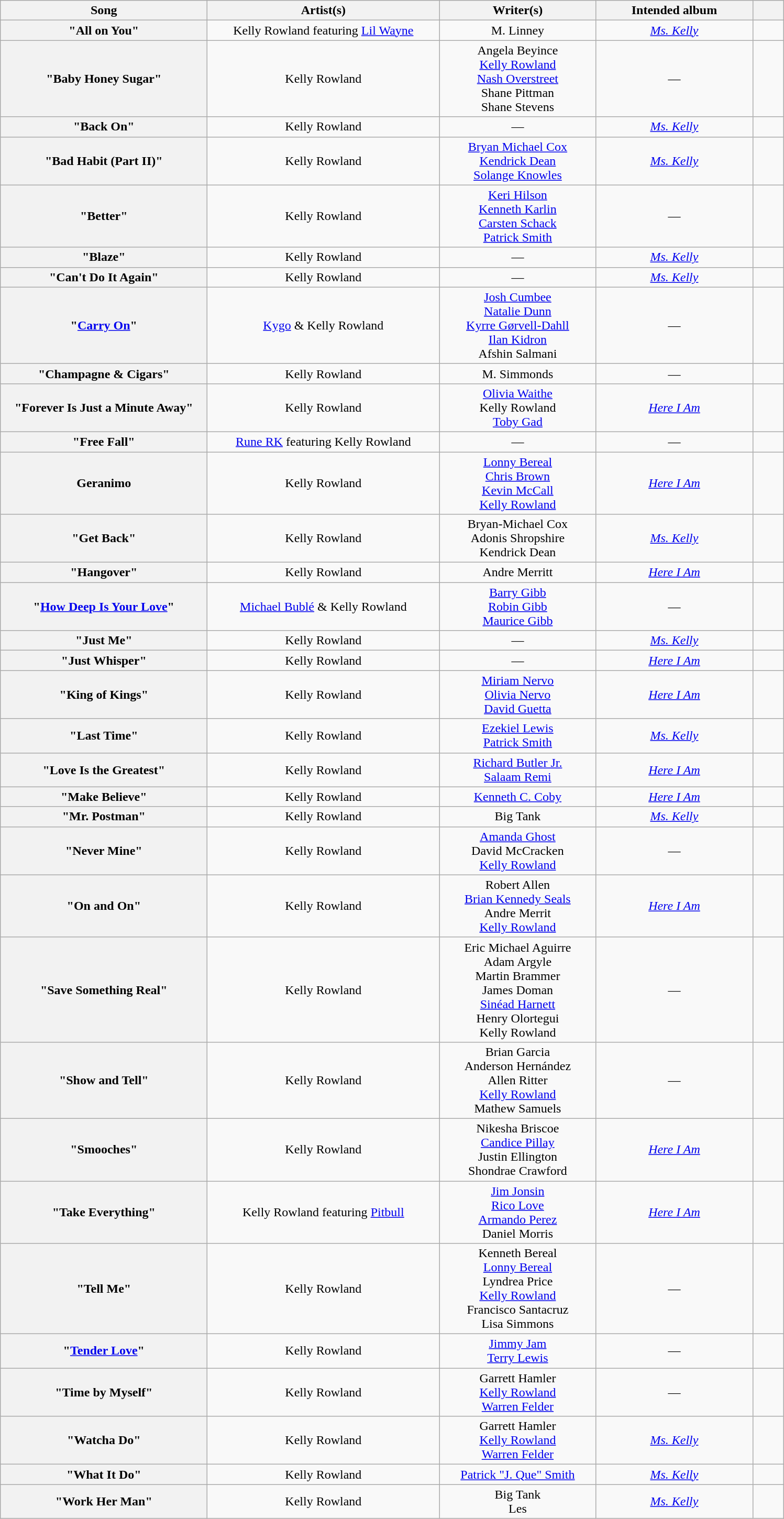<table class="wikitable sortable plainrowheaders" style="text-align:center;">
<tr>
<th scope="col" style="width:16em;">Song</th>
<th scope="col" style="width:18em;">Artist(s)</th>
<th scope="col" style="width:12em;" class="unsortable">Writer(s)</th>
<th scope="col" style="width:12em;">Intended album</th>
<th scope="col" style="width:2em;" class="unsortable"></th>
</tr>
<tr>
<th scope="row">"All on You"</th>
<td>Kelly Rowland featuring <a href='#'>Lil Wayne</a></td>
<td>M. Linney</td>
<td><em><a href='#'>Ms. Kelly</a></em></td>
<td></td>
</tr>
<tr>
<th scope="row">"Baby Honey Sugar"</th>
<td>Kelly Rowland</td>
<td>Angela Beyince <br> <a href='#'>Kelly Rowland</a> <br> <a href='#'>Nash Overstreet</a> <br> Shane Pittman <br> Shane Stevens</td>
<td>—</td>
<td></td>
</tr>
<tr>
<th scope="row">"Back On"</th>
<td>Kelly Rowland</td>
<td>—</td>
<td><em><a href='#'>Ms. Kelly</a></em></td>
<td></td>
</tr>
<tr>
<th scope="row">"Bad Habit (Part II)"</th>
<td>Kelly Rowland</td>
<td><a href='#'>Bryan Michael Cox</a><br> <a href='#'>Kendrick Dean</a><br> <a href='#'>Solange Knowles</a></td>
<td><em><a href='#'>Ms. Kelly</a></em></td>
<td></td>
</tr>
<tr>
<th scope="row">"Better"</th>
<td>Kelly Rowland</td>
<td><a href='#'>Keri Hilson</a> <br> <a href='#'>Kenneth Karlin</a> <br> <a href='#'>Carsten Schack</a> <br> <a href='#'>Patrick Smith</a></td>
<td>—</td>
<td></td>
</tr>
<tr>
<th scope="row">"Blaze"</th>
<td>Kelly Rowland</td>
<td>—</td>
<td><em><a href='#'>Ms. Kelly</a></em></td>
<td></td>
</tr>
<tr>
<th scope="row">"Can't Do It Again"</th>
<td>Kelly Rowland</td>
<td>—</td>
<td><em><a href='#'>Ms. Kelly</a></em></td>
<td></td>
</tr>
<tr>
<th scope="row">"<a href='#'>Carry On</a>"</th>
<td><a href='#'>Kygo</a> & Kelly Rowland</td>
<td><a href='#'>Josh Cumbee</a> <br> <a href='#'>Natalie Dunn</a> <br> <a href='#'>Kyrre Gørvell-Dahll</a> <br> <a href='#'>Ilan Kidron</a>  <br> Afshin Salmani</td>
<td>—</td>
<td></td>
</tr>
<tr>
<th scope="row">"Champagne & Cigars"</th>
<td>Kelly Rowland</td>
<td>M. Simmonds</td>
<td>—</td>
<td></td>
</tr>
<tr>
<th scope="row">"Forever Is Just a Minute Away"</th>
<td>Kelly Rowland</td>
<td><a href='#'>Olivia Waithe</a><br> Kelly Rowland<br> <a href='#'>Toby Gad</a></td>
<td><em><a href='#'>Here I Am</a></em></td>
<td></td>
</tr>
<tr>
<th scope="row">"Free Fall"</th>
<td><a href='#'>Rune RK</a> featuring Kelly Rowland</td>
<td>—</td>
<td>—</td>
<td></td>
</tr>
<tr>
<th scope="row">Geranimo</th>
<td>Kelly Rowland</td>
<td><a href='#'>Lonny Bereal</a><br> <a href='#'>Chris Brown</a><br> <a href='#'>Kevin McCall</a><br> <a href='#'>Kelly Rowland</a></td>
<td><em><a href='#'>Here I Am</a></em></td>
<td></td>
</tr>
<tr>
<th scope="row">"Get Back"</th>
<td>Kelly Rowland</td>
<td>Bryan-Michael Cox<br> Adonis Shropshire<br> Kendrick Dean</td>
<td><em><a href='#'>Ms. Kelly</a></em></td>
<td></td>
</tr>
<tr>
<th scope="row">"Hangover"</th>
<td>Kelly Rowland</td>
<td>Andre Merritt</td>
<td><em><a href='#'>Here I Am</a></em></td>
<td></td>
</tr>
<tr>
<th scope="row">"<a href='#'>How Deep Is Your Love</a>"</th>
<td><a href='#'>Michael Bublé</a> & Kelly Rowland</td>
<td><a href='#'>Barry Gibb</a><br> <a href='#'>Robin Gibb</a><br> <a href='#'>Maurice Gibb</a></td>
<td>—</td>
<td></td>
</tr>
<tr>
<th scope="row">"Just Me"</th>
<td>Kelly Rowland</td>
<td>—</td>
<td><em><a href='#'>Ms. Kelly</a></em></td>
<td></td>
</tr>
<tr>
<th scope="row">"Just Whisper"</th>
<td>Kelly Rowland</td>
<td>—</td>
<td><em><a href='#'>Here I Am</a></em></td>
<td></td>
</tr>
<tr>
<th scope="row">"King of Kings"</th>
<td>Kelly Rowland</td>
<td><a href='#'>Miriam Nervo</a><br> <a href='#'>Olivia Nervo</a><br> <a href='#'>David Guetta</a></td>
<td><em><a href='#'>Here I Am</a></em></td>
<td></td>
</tr>
<tr>
<th scope="row">"Last Time"</th>
<td>Kelly Rowland</td>
<td><a href='#'>Ezekiel Lewis</a><br> <a href='#'>Patrick Smith</a></td>
<td><em><a href='#'>Ms. Kelly</a></em></td>
<td></td>
</tr>
<tr>
<th scope="row">"Love Is the Greatest"</th>
<td>Kelly Rowland</td>
<td><a href='#'>Richard Butler Jr.</a> <br> <a href='#'>Salaam Remi</a></td>
<td><em><a href='#'>Here I Am</a></em></td>
<td></td>
</tr>
<tr>
<th scope="row">"Make Believe"</th>
<td>Kelly Rowland</td>
<td><a href='#'>Kenneth C. Coby</a></td>
<td><em><a href='#'>Here I Am</a></em></td>
<td></td>
</tr>
<tr>
<th scope="row">"Mr. Postman"</th>
<td>Kelly Rowland</td>
<td>Big Tank</td>
<td><em><a href='#'>Ms. Kelly</a></em></td>
<td></td>
</tr>
<tr>
<th scope="row">"Never Mine"</th>
<td>Kelly Rowland</td>
<td><a href='#'>Amanda Ghost</a><br> David McCracken <br> <a href='#'>Kelly Rowland</a></td>
<td>—</td>
<td></td>
</tr>
<tr>
<th scope="row">"On and On"</th>
<td>Kelly Rowland</td>
<td>Robert Allen <br> <a href='#'>Brian Kennedy Seals</a> <br> Andre Merrit <br> <a href='#'>Kelly Rowland</a></td>
<td><em><a href='#'>Here I Am</a></em></td>
<td></td>
</tr>
<tr>
<th scope="row">"Save Something Real"</th>
<td>Kelly Rowland</td>
<td>Eric Michael Aguirre <br> Adam Argyle <br> Martin Brammer <br> James Doman <br> <a href='#'>Sinéad Harnett</a> <br>Henry Olortegui <br> Kelly Rowland</td>
<td>—</td>
<td></td>
</tr>
<tr>
<th scope="row">"Show and Tell"</th>
<td>Kelly Rowland</td>
<td>Brian Garcia<br> Anderson Hernández<br> Allen Ritter<br> <a href='#'>Kelly Rowland</a> <br> Mathew Samuels</td>
<td>—</td>
<td></td>
</tr>
<tr>
<th scope="row">"Smooches"</th>
<td>Kelly Rowland</td>
<td>Nikesha Briscoe<br><a href='#'>Candice Pillay</a><br>Justin Ellington<br>Shondrae Crawford</td>
<td><em><a href='#'>Here I Am</a></em></td>
<td></td>
</tr>
<tr>
<th scope="row">"Take Everything"</th>
<td>Kelly Rowland featuring <a href='#'>Pitbull</a></td>
<td><a href='#'>Jim Jonsin</a><br><a href='#'>Rico Love</a><br><a href='#'>Armando Perez</a><br> Daniel Morris</td>
<td><em><a href='#'>Here I Am</a></em></td>
<td></td>
</tr>
<tr>
<th scope="row">"Tell Me"</th>
<td>Kelly Rowland</td>
<td>Kenneth Bereal<br> <a href='#'>Lonny Bereal</a><br> Lyndrea Price<br> <a href='#'>Kelly Rowland</a> <br> Francisco Santacruz<br> Lisa Simmons</td>
<td>—</td>
<td></td>
</tr>
<tr>
<th scope="row">"<a href='#'>Tender Love</a>"</th>
<td>Kelly Rowland</td>
<td><a href='#'>Jimmy Jam</a> <br> <a href='#'>Terry Lewis</a></td>
<td>—</td>
<td></td>
</tr>
<tr>
<th scope="row">"Time by Myself"</th>
<td>Kelly Rowland</td>
<td>Garrett Hamler<br> <a href='#'>Kelly Rowland</a> <br> <a href='#'>Warren Felder</a></td>
<td>—</td>
<td></td>
</tr>
<tr>
<th scope="row">"Watcha Do"</th>
<td>Kelly Rowland</td>
<td>Garrett Hamler<br> <a href='#'>Kelly Rowland</a> <br> <a href='#'>Warren Felder</a></td>
<td><em><a href='#'>Ms. Kelly</a></em></td>
<td></td>
</tr>
<tr>
<th scope="row">"What It Do"</th>
<td>Kelly Rowland</td>
<td><a href='#'>Patrick "J. Que" Smith</a></td>
<td><em><a href='#'>Ms. Kelly</a></em></td>
<td></td>
</tr>
<tr>
<th scope="row">"Work Her Man"</th>
<td>Kelly Rowland</td>
<td>Big Tank<br> Les</td>
<td><em><a href='#'>Ms. Kelly</a></em></td>
<td></td>
</tr>
</table>
